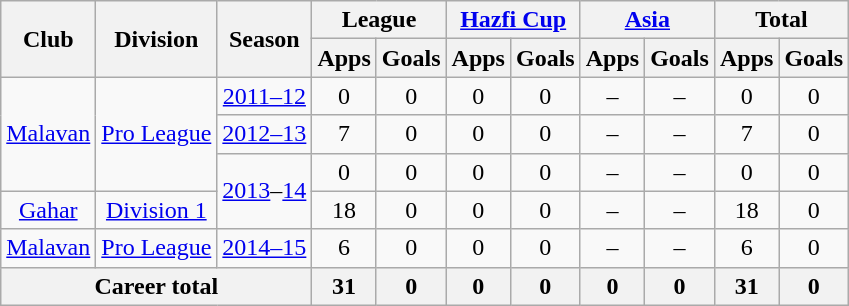<table class="wikitable" style="text-align: center;">
<tr>
<th rowspan="2">Club</th>
<th rowspan="2">Division</th>
<th rowspan="2">Season</th>
<th colspan="2">League</th>
<th colspan="2"><a href='#'>Hazfi Cup</a></th>
<th colspan="2"><a href='#'>Asia</a></th>
<th colspan="2">Total</th>
</tr>
<tr>
<th>Apps</th>
<th>Goals</th>
<th>Apps</th>
<th>Goals</th>
<th>Apps</th>
<th>Goals</th>
<th>Apps</th>
<th>Goals</th>
</tr>
<tr>
<td rowspan="3"><a href='#'>Malavan</a></td>
<td rowspan="3"><a href='#'>Pro League</a></td>
<td><a href='#'>2011–12</a></td>
<td>0</td>
<td>0</td>
<td>0</td>
<td>0</td>
<td>–</td>
<td>–</td>
<td>0</td>
<td>0</td>
</tr>
<tr>
<td><a href='#'>2012–13</a></td>
<td>7</td>
<td>0</td>
<td>0</td>
<td>0</td>
<td>–</td>
<td>–</td>
<td>7</td>
<td>0</td>
</tr>
<tr>
<td rowspan="2"><a href='#'>2013</a>–<a href='#'>14</a></td>
<td>0</td>
<td>0</td>
<td>0</td>
<td>0</td>
<td>–</td>
<td>–</td>
<td>0</td>
<td>0</td>
</tr>
<tr>
<td><a href='#'>Gahar</a></td>
<td><a href='#'>Division 1</a></td>
<td>18</td>
<td>0</td>
<td>0</td>
<td>0</td>
<td>–</td>
<td>–</td>
<td>18</td>
<td>0</td>
</tr>
<tr>
<td><a href='#'>Malavan</a></td>
<td><a href='#'>Pro League</a></td>
<td><a href='#'>2014–15</a></td>
<td>6</td>
<td>0</td>
<td>0</td>
<td>0</td>
<td>–</td>
<td>–</td>
<td>6</td>
<td>0</td>
</tr>
<tr>
<th colspan=3>Career total</th>
<th>31</th>
<th>0</th>
<th>0</th>
<th>0</th>
<th>0</th>
<th>0</th>
<th>31</th>
<th>0</th>
</tr>
</table>
